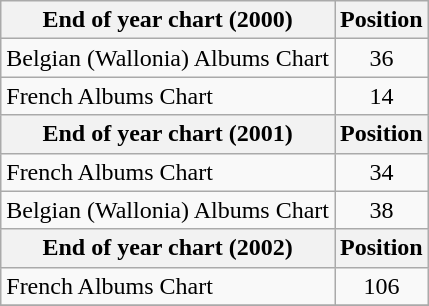<table class="wikitable sortable">
<tr>
<th align="left">End of year chart (2000)</th>
<th align="center">Position</th>
</tr>
<tr>
<td align="left">Belgian (Wallonia) Albums Chart</td>
<td align="center">36</td>
</tr>
<tr>
<td align="left">French Albums Chart</td>
<td align="center">14</td>
</tr>
<tr>
<th align="left">End of year chart (2001)</th>
<th align="center">Position</th>
</tr>
<tr>
<td align="left">French Albums Chart</td>
<td align="center">34</td>
</tr>
<tr>
<td align="left">Belgian (Wallonia) Albums Chart</td>
<td align="center">38</td>
</tr>
<tr>
<th align="left">End of year chart (2002)</th>
<th align="center">Position</th>
</tr>
<tr>
<td align="left">French Albums Chart</td>
<td align="center">106</td>
</tr>
<tr>
</tr>
</table>
